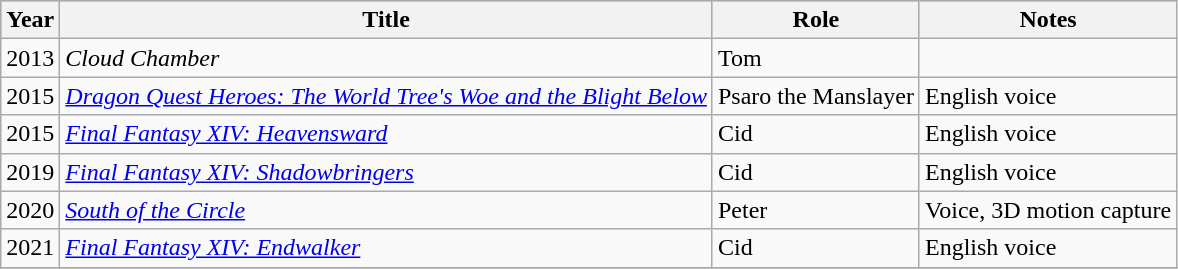<table class="wikitable sortable">
<tr style="background:#b0c4de; text-align:center;">
<th>Year</th>
<th>Title</th>
<th>Role</th>
<th class="unsortable">Notes</th>
</tr>
<tr>
<td>2013</td>
<td><em>Cloud Chamber</em></td>
<td>Tom</td>
<td></td>
</tr>
<tr>
<td>2015</td>
<td><em><a href='#'>Dragon Quest Heroes: The World Tree's Woe and the Blight Below</a></em></td>
<td>Psaro the Manslayer</td>
<td>English voice</td>
</tr>
<tr>
<td>2015</td>
<td><em><a href='#'>Final Fantasy XIV: Heavensward</a></em></td>
<td>Cid</td>
<td>English voice</td>
</tr>
<tr>
<td>2019</td>
<td><em><a href='#'>Final Fantasy XIV: Shadowbringers</a></em></td>
<td>Cid</td>
<td>English voice</td>
</tr>
<tr>
<td>2020</td>
<td><em><a href='#'>South of the Circle</a></em></td>
<td>Peter</td>
<td>Voice, 3D motion capture</td>
</tr>
<tr>
<td>2021</td>
<td><em><a href='#'>Final Fantasy XIV: Endwalker</a></em></td>
<td>Cid</td>
<td>English voice</td>
</tr>
<tr>
</tr>
</table>
